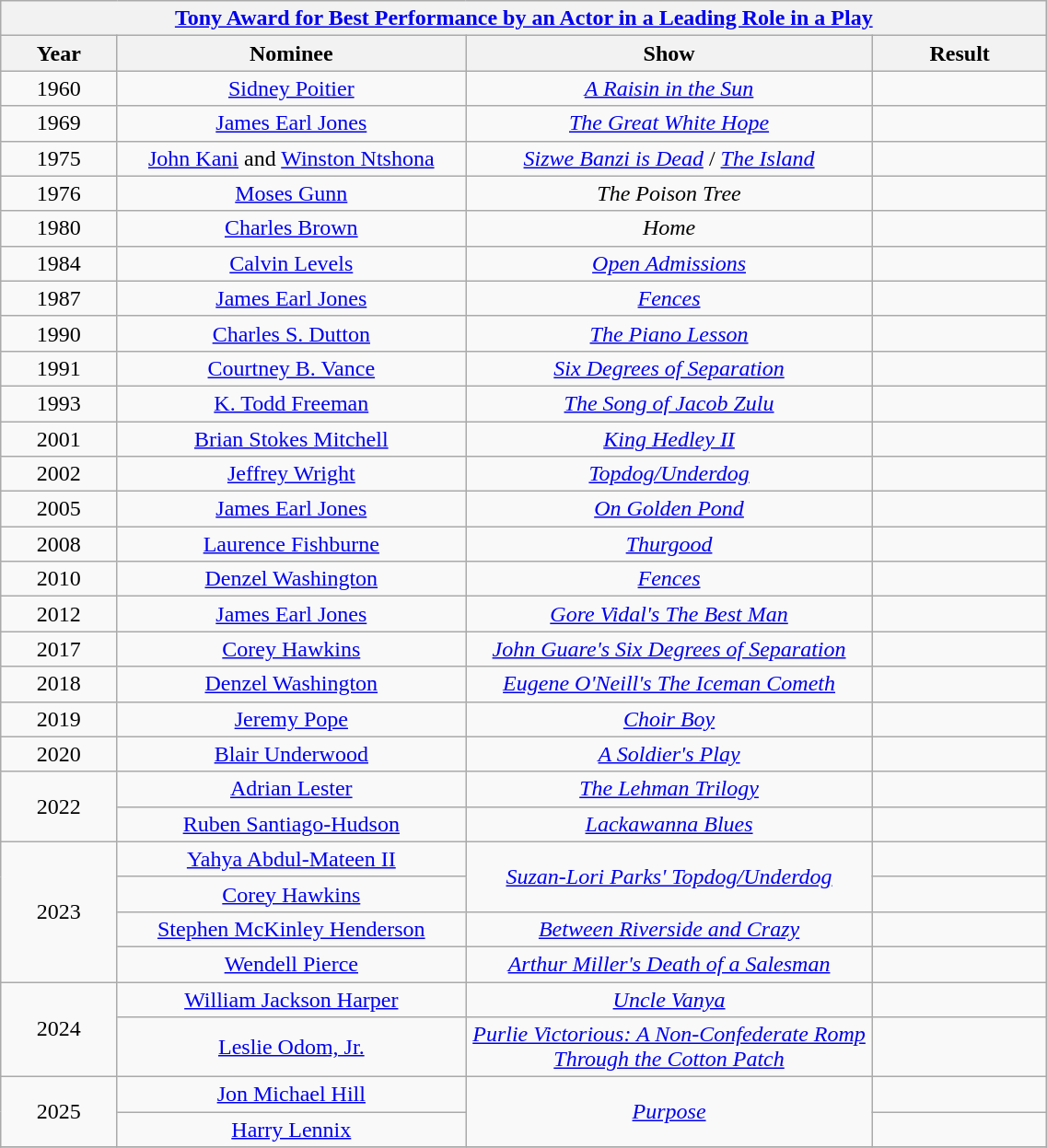<table class="wikitable" width="60%" style="text-align: center">
<tr>
<th colspan="5"><a href='#'>Tony Award for Best Performance by an Actor in a Leading Role in a Play</a></th>
</tr>
<tr>
<th style="width:10%;">Year</th>
<th style="width:30%;">Nominee</th>
<th style="width:35%;">Show</th>
<th style="width:15%;">Result</th>
</tr>
<tr>
<td>1960</td>
<td><a href='#'>Sidney Poitier</a></td>
<td><em><a href='#'>A Raisin in the Sun</a></em></td>
<td></td>
</tr>
<tr>
<td>1969</td>
<td><a href='#'>James Earl Jones</a></td>
<td><em><a href='#'>The Great White Hope</a></em></td>
<td></td>
</tr>
<tr>
<td>1975</td>
<td><a href='#'>John Kani</a> and <a href='#'>Winston Ntshona</a></td>
<td><em><a href='#'>Sizwe Banzi is Dead</a></em> / <em><a href='#'>The Island</a></em></td>
<td></td>
</tr>
<tr>
<td>1976</td>
<td><a href='#'>Moses Gunn</a></td>
<td><em>The Poison Tree</em></td>
<td></td>
</tr>
<tr>
<td>1980</td>
<td><a href='#'>Charles Brown</a></td>
<td><em>Home</em></td>
<td></td>
</tr>
<tr>
<td>1984</td>
<td><a href='#'>Calvin Levels</a></td>
<td><em><a href='#'>Open Admissions</a></em></td>
<td></td>
</tr>
<tr>
<td>1987</td>
<td><a href='#'>James Earl Jones</a></td>
<td><em><a href='#'>Fences</a></em></td>
<td></td>
</tr>
<tr>
<td>1990</td>
<td><a href='#'>Charles S. Dutton</a></td>
<td><em><a href='#'>The Piano Lesson</a></em></td>
<td></td>
</tr>
<tr>
<td>1991</td>
<td><a href='#'>Courtney B. Vance</a></td>
<td><em><a href='#'>Six Degrees of Separation</a></em></td>
<td></td>
</tr>
<tr>
<td>1993</td>
<td><a href='#'>K. Todd Freeman</a></td>
<td><em><a href='#'>The Song of Jacob Zulu</a></em></td>
<td></td>
</tr>
<tr>
<td>2001</td>
<td><a href='#'>Brian Stokes Mitchell</a></td>
<td><em><a href='#'>King Hedley II</a></em></td>
<td></td>
</tr>
<tr>
<td>2002</td>
<td><a href='#'>Jeffrey Wright</a></td>
<td><em><a href='#'>Topdog/Underdog</a></em></td>
<td></td>
</tr>
<tr>
<td>2005</td>
<td><a href='#'>James Earl Jones</a></td>
<td><em><a href='#'>On Golden Pond</a></em></td>
<td></td>
</tr>
<tr>
<td>2008</td>
<td><a href='#'>Laurence Fishburne</a></td>
<td><em><a href='#'>Thurgood</a></em></td>
<td></td>
</tr>
<tr>
<td>2010</td>
<td><a href='#'>Denzel Washington</a></td>
<td><em><a href='#'>Fences</a></em></td>
<td></td>
</tr>
<tr>
<td>2012</td>
<td><a href='#'>James Earl Jones</a></td>
<td><em><a href='#'>Gore Vidal's The Best Man</a></em></td>
<td></td>
</tr>
<tr>
<td>2017</td>
<td><a href='#'>Corey Hawkins</a></td>
<td><em><a href='#'>John Guare's Six Degrees of Separation</a></em></td>
<td></td>
</tr>
<tr>
<td>2018</td>
<td><a href='#'>Denzel Washington</a></td>
<td><em><a href='#'>Eugene O'Neill's The Iceman Cometh</a></em></td>
<td></td>
</tr>
<tr>
<td>2019</td>
<td><a href='#'>Jeremy Pope</a></td>
<td><em><a href='#'>Choir Boy</a></em></td>
<td></td>
</tr>
<tr>
<td>2020</td>
<td><a href='#'>Blair Underwood</a></td>
<td><em><a href='#'>A Soldier's Play</a></em></td>
<td></td>
</tr>
<tr>
<td rowspan="2">2022</td>
<td><a href='#'>Adrian Lester</a></td>
<td><em><a href='#'>The Lehman Trilogy</a></em></td>
<td></td>
</tr>
<tr>
<td><a href='#'>Ruben Santiago-Hudson</a></td>
<td><em><a href='#'>Lackawanna Blues</a></em></td>
<td></td>
</tr>
<tr>
<td rowspan="4">2023</td>
<td><a href='#'>Yahya Abdul-Mateen II</a></td>
<td rowspan="2"><em><a href='#'>Suzan-Lori Parks' Topdog/Underdog</a></em></td>
<td></td>
</tr>
<tr>
<td><a href='#'>Corey Hawkins</a></td>
<td></td>
</tr>
<tr>
<td><a href='#'>Stephen McKinley Henderson</a></td>
<td><em><a href='#'>Between Riverside and Crazy</a></em></td>
<td></td>
</tr>
<tr>
<td><a href='#'>Wendell Pierce</a></td>
<td><em><a href='#'>Arthur Miller's Death of a Salesman</a></em></td>
<td></td>
</tr>
<tr>
<td rowspan="2">2024</td>
<td><a href='#'>William Jackson Harper</a></td>
<td><em><a href='#'>Uncle Vanya</a></em></td>
<td></td>
</tr>
<tr>
<td><a href='#'>Leslie Odom, Jr.</a></td>
<td><em><a href='#'>Purlie Victorious: A Non-Confederate Romp Through the Cotton Patch</a></em></td>
<td></td>
</tr>
<tr>
<td rowspan="2">2025</td>
<td><a href='#'>Jon Michael Hill</a></td>
<td rowspan="2"><em><a href='#'>Purpose</a></em></td>
<td></td>
</tr>
<tr>
<td><a href='#'>Harry Lennix</a></td>
<td></td>
</tr>
<tr>
</tr>
</table>
